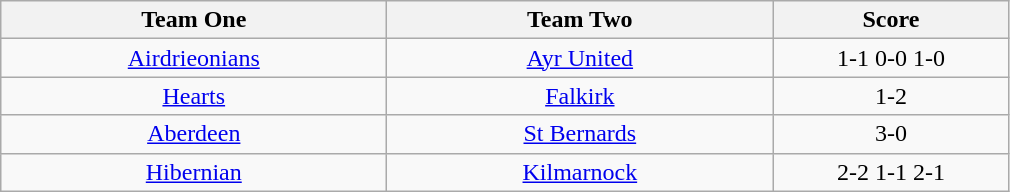<table class="wikitable" style="text-align: center">
<tr>
<th width=250>Team One</th>
<th width=250>Team Two</th>
<th width=150>Score</th>
</tr>
<tr>
<td><a href='#'>Airdrieonians</a></td>
<td><a href='#'>Ayr United</a></td>
<td>1-1 0-0 1-0</td>
</tr>
<tr>
<td><a href='#'>Hearts</a></td>
<td><a href='#'>Falkirk</a></td>
<td>1-2</td>
</tr>
<tr>
<td><a href='#'>Aberdeen</a></td>
<td><a href='#'>St Bernards</a></td>
<td>3-0</td>
</tr>
<tr>
<td><a href='#'>Hibernian</a></td>
<td><a href='#'>Kilmarnock</a></td>
<td>2-2 1-1 2-1</td>
</tr>
</table>
